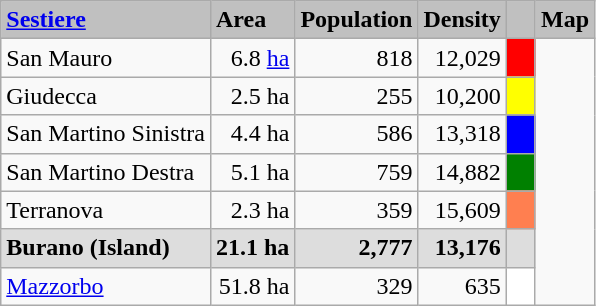<table class="wikitable">
<tr align="left" bgcolor="#C0C0C0">
<td><strong><a href='#'>Sestiere</a></strong></td>
<td><strong>Area</strong></td>
<td><strong>Population</strong></td>
<td><strong>Density</strong></td>
<td class="unsortable"> </td>
<td class="unsortable" align="center"><strong>Map</strong></td>
</tr>
<tr>
<td>San Mauro</td>
<td align="right">6.8 <a href='#'>ha</a></td>
<td align="right">818</td>
<td align="right">12,029</td>
<td style="background: red;">   </td>
<td rowspan="7"></td>
</tr>
<tr>
<td>Giudecca</td>
<td align="right">2.5 ha</td>
<td align="right">255</td>
<td align="right">10,200</td>
<td style="background: yellow;"> </td>
</tr>
<tr>
<td>San Martino Sinistra</td>
<td align="right">4.4 ha</td>
<td align="right">586</td>
<td align="right">13,318</td>
<td style="background: blue;"> </td>
</tr>
<tr>
<td>San Martino Destra</td>
<td align="right">5.1 ha</td>
<td align="right">759</td>
<td align="right">14,882</td>
<td style="background: green;"> </td>
</tr>
<tr>
<td>Terranova</td>
<td align="right">2.3 ha</td>
<td align="right">359</td>
<td align="right">15,609</td>
<td style="background: #ff7f50;"> </td>
</tr>
<tr bgcolor="#dddddd">
<td><strong>Burano (Island)</strong></td>
<td align="right"><strong>21.1 ha</strong></td>
<td align="right"><strong>2,777</strong></td>
<td align="right"><strong>13,176</strong></td>
<td> </td>
</tr>
<tr>
<td><a href='#'>Mazzorbo</a></td>
<td align="right">51.8 ha</td>
<td align="right">329</td>
<td align="right">635</td>
<td style="background: #ffffff;"> </td>
</tr>
</table>
